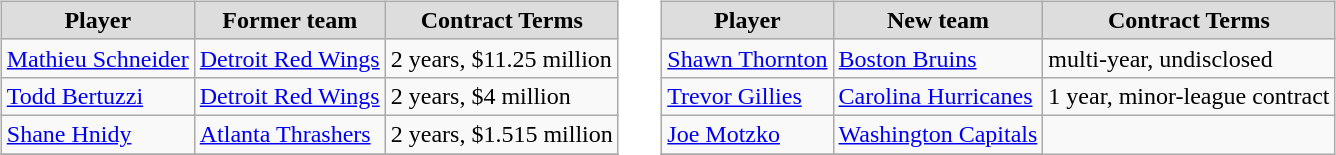<table cellspacing="10">
<tr>
<td valign="top"><br><table class="wikitable">
<tr align="center"  bgcolor="#dddddd">
<td><strong>Player</strong></td>
<td><strong>Former team</strong></td>
<td><strong>Contract Terms</strong></td>
</tr>
<tr>
<td><a href='#'>Mathieu Schneider</a></td>
<td><a href='#'>Detroit Red Wings</a></td>
<td>2 years, $11.25 million</td>
</tr>
<tr>
<td><a href='#'>Todd Bertuzzi</a></td>
<td><a href='#'>Detroit Red Wings</a></td>
<td>2 years, $4 million</td>
</tr>
<tr>
<td><a href='#'>Shane Hnidy</a></td>
<td><a href='#'>Atlanta Thrashers</a></td>
<td>2 years, $1.515 million</td>
</tr>
<tr>
</tr>
</table>
</td>
<td valign="top"><br><table class="wikitable">
<tr align="center"  bgcolor="#dddddd">
<td><strong>Player</strong></td>
<td><strong>New team</strong></td>
<td><strong>Contract Terms</strong></td>
</tr>
<tr>
<td><a href='#'>Shawn Thornton</a></td>
<td><a href='#'>Boston Bruins</a></td>
<td>multi-year, undisclosed</td>
</tr>
<tr>
<td><a href='#'>Trevor Gillies</a></td>
<td><a href='#'>Carolina Hurricanes</a></td>
<td>1 year, minor-league contract</td>
</tr>
<tr>
<td><a href='#'>Joe Motzko</a></td>
<td><a href='#'>Washington Capitals</a></td>
</tr>
<tr>
</tr>
</table>
</td>
</tr>
</table>
